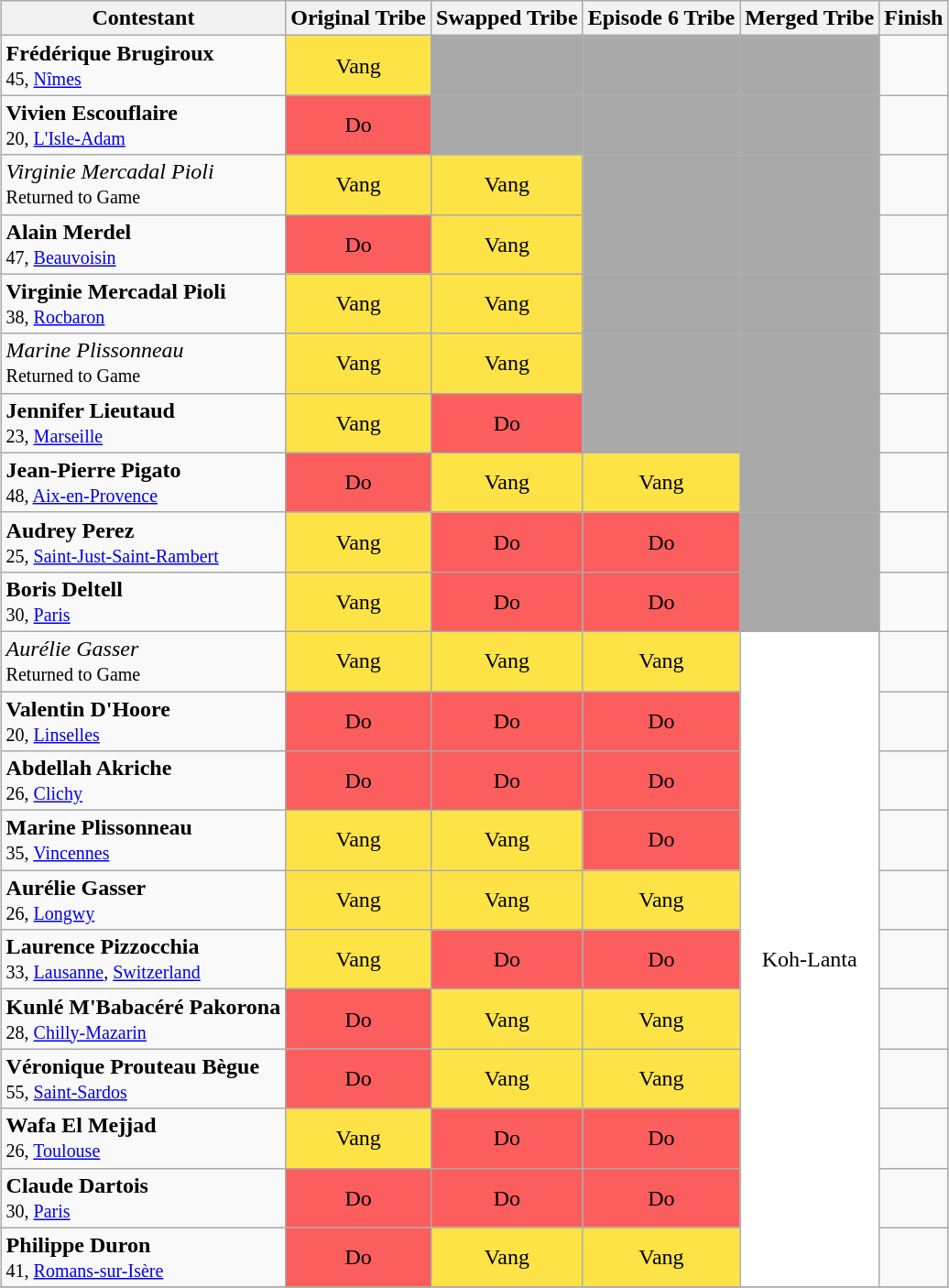<table class="wikitable sortable" style="margin:auto; text-align:center">
<tr>
<th>Contestant</th>
<th>Original Tribe</th>
<th>Swapped Tribe</th>
<th>Episode 6 Tribe</th>
<th>Merged Tribe</th>
<th>Finish</th>
</tr>
<tr>
<td align="left"><strong>Frédérique Brugiroux</strong><br><small>45, <a href='#'>Nîmes</a></small></td>
<td bgcolor="#fee347">Vang</td>
<td bgcolor="darkgrey"></td>
<td bgcolor="darkgrey"></td>
<td bgcolor="darkgrey"></td>
<td></td>
</tr>
<tr>
<td align="left"><strong>Vivien Escouflaire</strong><br><small>20, <a href='#'>L'Isle-Adam</a></small></td>
<td bgcolor="#fc5d5d">Do</td>
<td bgcolor="darkgrey"></td>
<td bgcolor="darkgrey"></td>
<td bgcolor="darkgrey"></td>
<td></td>
</tr>
<tr>
<td align="left"><em>Virginie Mercadal Pioli</em><br><small>Returned to Game</small></td>
<td bgcolor="#fee347">Vang</td>
<td bgcolor="#fee347">Vang</td>
<td bgcolor="darkgrey"></td>
<td bgcolor="darkgrey"></td>
<td></td>
</tr>
<tr>
<td align="left"><strong>Alain Merdel</strong><br><small>47, <a href='#'>Beauvoisin</a></small></td>
<td bgcolor="#fc5d5d">Do</td>
<td bgcolor="#fee347">Vang</td>
<td bgcolor="darkgrey"></td>
<td bgcolor="darkgrey"></td>
<td></td>
</tr>
<tr>
<td align="left"><strong>Virginie Mercadal Pioli</strong><br><small>38, <a href='#'>Rocbaron</a></small></td>
<td bgcolor="#fee347">Vang</td>
<td bgcolor="#fee347">Vang</td>
<td bgcolor="darkgrey"></td>
<td bgcolor="darkgrey"></td>
<td></td>
</tr>
<tr>
<td align="left"><em>Marine Plissonneau</em><br><small>Returned to Game</small></td>
<td bgcolor="#fee347">Vang</td>
<td bgcolor="#fee347">Vang</td>
<td bgcolor="darkgrey"></td>
<td bgcolor="darkgrey"></td>
<td></td>
</tr>
<tr>
<td align="left"><strong>Jennifer Lieutaud</strong><br><small>23, <a href='#'>Marseille</a></small></td>
<td bgcolor="#fee347">Vang</td>
<td bgcolor="#fc5d5d">Do</td>
<td bgcolor="darkgrey"></td>
<td bgcolor="darkgrey"></td>
<td></td>
</tr>
<tr>
<td align="left"><strong>Jean-Pierre Pigato</strong><br><small>48, <a href='#'>Aix-en-Provence</a></small></td>
<td bgcolor="#fc5d5d">Do</td>
<td bgcolor="#fee347">Vang</td>
<td bgcolor="#fee347">Vang</td>
<td bgcolor="darkgrey"></td>
<td></td>
</tr>
<tr>
<td align="left"><strong>Audrey Perez</strong><br><small>25, <a href='#'>Saint-Just-Saint-Rambert</a></small></td>
<td bgcolor="#fee347">Vang</td>
<td bgcolor="#fc5d5d">Do</td>
<td bgcolor="#fc5d5d">Do</td>
<td bgcolor="darkgrey"></td>
<td></td>
</tr>
<tr>
<td align="left"><strong>Boris Deltell</strong><br><small>30, <a href='#'>Paris</a></small></td>
<td bgcolor="#fee347">Vang</td>
<td bgcolor="#fc5d5d">Do</td>
<td bgcolor="#fc5d5d">Do</td>
<td bgcolor="darkgrey"></td>
<td></td>
</tr>
<tr>
<td align="left"><em>Aurélie Gasser</em><br><small>Returned to Game</small></td>
<td bgcolor="#fee347">Vang</td>
<td bgcolor="#fee347">Vang</td>
<td bgcolor="#fee347">Vang</td>
<td rowspan="11" bgcolor="white">Koh-Lanta</td>
<td></td>
</tr>
<tr>
<td align="left"><strong>Valentin D'Hoore</strong><br><small>20, <a href='#'>Linselles</a></small></td>
<td bgcolor="#fc5d5d">Do</td>
<td bgcolor="#fc5d5d">Do</td>
<td bgcolor="#fc5d5d">Do</td>
<td></td>
</tr>
<tr>
<td align="left"><strong>Abdellah Akriche</strong><br><small>26, <a href='#'>Clichy</a></small></td>
<td bgcolor="#fc5d5d">Do</td>
<td bgcolor="#fc5d5d">Do</td>
<td bgcolor="#fc5d5d">Do</td>
<td></td>
</tr>
<tr>
<td align="left"><strong>Marine Plissonneau</strong><br><small>35, <a href='#'>Vincennes</a></small></td>
<td bgcolor="#fee347">Vang</td>
<td bgcolor="#fee347">Vang</td>
<td bgcolor="#fc5d5d">Do</td>
<td></td>
</tr>
<tr>
<td align="left"><strong>Aurélie Gasser</strong><br><small>26, <a href='#'>Longwy</a></small></td>
<td bgcolor="#fee347">Vang</td>
<td bgcolor="#fee347">Vang</td>
<td bgcolor="#fee347">Vang</td>
<td></td>
</tr>
<tr>
<td align="left"><strong>Laurence Pizzocchia</strong><br><small>33, <a href='#'>Lausanne</a>, <a href='#'>Switzerland</a></small></td>
<td bgcolor="#fee347">Vang</td>
<td bgcolor="#fc5d5d">Do</td>
<td bgcolor="#fc5d5d">Do</td>
<td></td>
</tr>
<tr>
<td align="left"><strong>Kunlé M'Babacéré Pakorona</strong><br><small>28, <a href='#'>Chilly-Mazarin</a></small></td>
<td bgcolor="#fc5d5d">Do</td>
<td bgcolor="#fee347">Vang</td>
<td bgcolor="#fee347">Vang</td>
<td></td>
</tr>
<tr>
<td align="left"><strong>Véronique Prouteau Bègue</strong><br><small>55, <a href='#'>Saint-Sardos</a></small></td>
<td bgcolor="#fc5d5d">Do</td>
<td bgcolor="#fee347">Vang</td>
<td bgcolor="#fee347">Vang</td>
<td></td>
</tr>
<tr>
<td align="left"><strong>Wafa El Mejjad</strong><br><small>26, <a href='#'>Toulouse</a></small></td>
<td bgcolor="#fee347">Vang</td>
<td bgcolor="#fc5d5d">Do</td>
<td bgcolor="#fc5d5d">Do</td>
<td></td>
</tr>
<tr>
<td align="left"><strong>Claude Dartois</strong><br><small>30, <a href='#'>Paris</a></small></td>
<td bgcolor="#fc5d5d">Do</td>
<td bgcolor="#fc5d5d">Do</td>
<td bgcolor="#fc5d5d">Do</td>
<td></td>
</tr>
<tr>
<td align="left"><strong>Philippe Duron</strong><br><small>41, <a href='#'>Romans-sur-Isère</a></small></td>
<td bgcolor="#fc5d5d">Do</td>
<td bgcolor="#fee347">Vang</td>
<td bgcolor="#fee347">Vang</td>
<td></td>
</tr>
<tr>
</tr>
</table>
